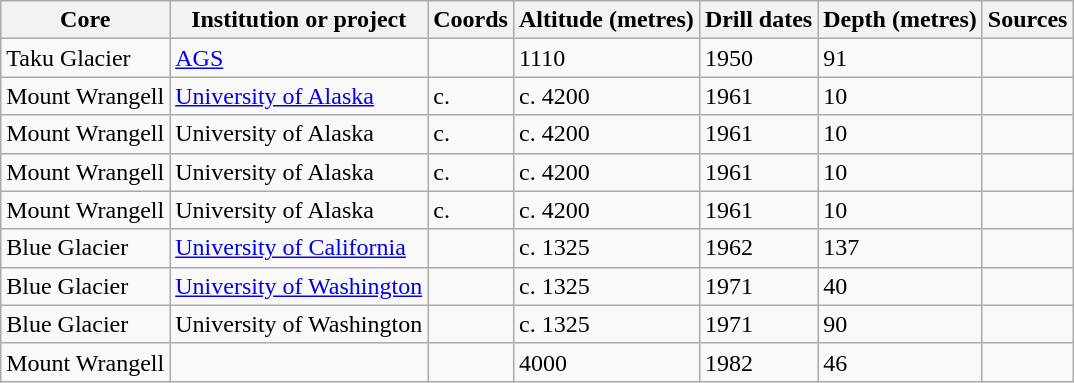<table class="wikitable sortable">
<tr>
<th>Core</th>
<th>Institution or project</th>
<th>Coords</th>
<th>Altitude (metres)</th>
<th>Drill dates</th>
<th>Depth (metres)</th>
<th>Sources</th>
</tr>
<tr>
<td>Taku Glacier</td>
<td><a href='#'>AGS</a></td>
<td></td>
<td>1110</td>
<td>1950</td>
<td>91</td>
<td></td>
</tr>
<tr>
<td>Mount Wrangell</td>
<td><a href='#'>University of Alaska</a></td>
<td>c. </td>
<td>c. 4200</td>
<td>1961</td>
<td>10</td>
<td></td>
</tr>
<tr>
<td>Mount Wrangell</td>
<td>University of Alaska</td>
<td>c. </td>
<td>c. 4200</td>
<td>1961</td>
<td>10</td>
<td></td>
</tr>
<tr>
<td>Mount Wrangell</td>
<td>University of Alaska</td>
<td>c. </td>
<td>c. 4200</td>
<td>1961</td>
<td>10</td>
<td></td>
</tr>
<tr>
<td>Mount Wrangell</td>
<td>University of Alaska</td>
<td>c. </td>
<td>c. 4200</td>
<td>1961</td>
<td>10</td>
<td></td>
</tr>
<tr>
<td>Blue Glacier</td>
<td><a href='#'>University of California</a></td>
<td></td>
<td>c. 1325</td>
<td>1962</td>
<td>137</td>
<td></td>
</tr>
<tr>
<td>Blue Glacier</td>
<td><a href='#'>University of Washington</a></td>
<td></td>
<td>c. 1325</td>
<td>1971</td>
<td>40</td>
<td></td>
</tr>
<tr>
<td>Blue Glacier</td>
<td>University of Washington</td>
<td></td>
<td>c. 1325</td>
<td>1971</td>
<td>90</td>
<td></td>
</tr>
<tr>
<td>Mount Wrangell</td>
<td></td>
<td></td>
<td>4000</td>
<td>1982</td>
<td>46</td>
<td></td>
</tr>
</table>
